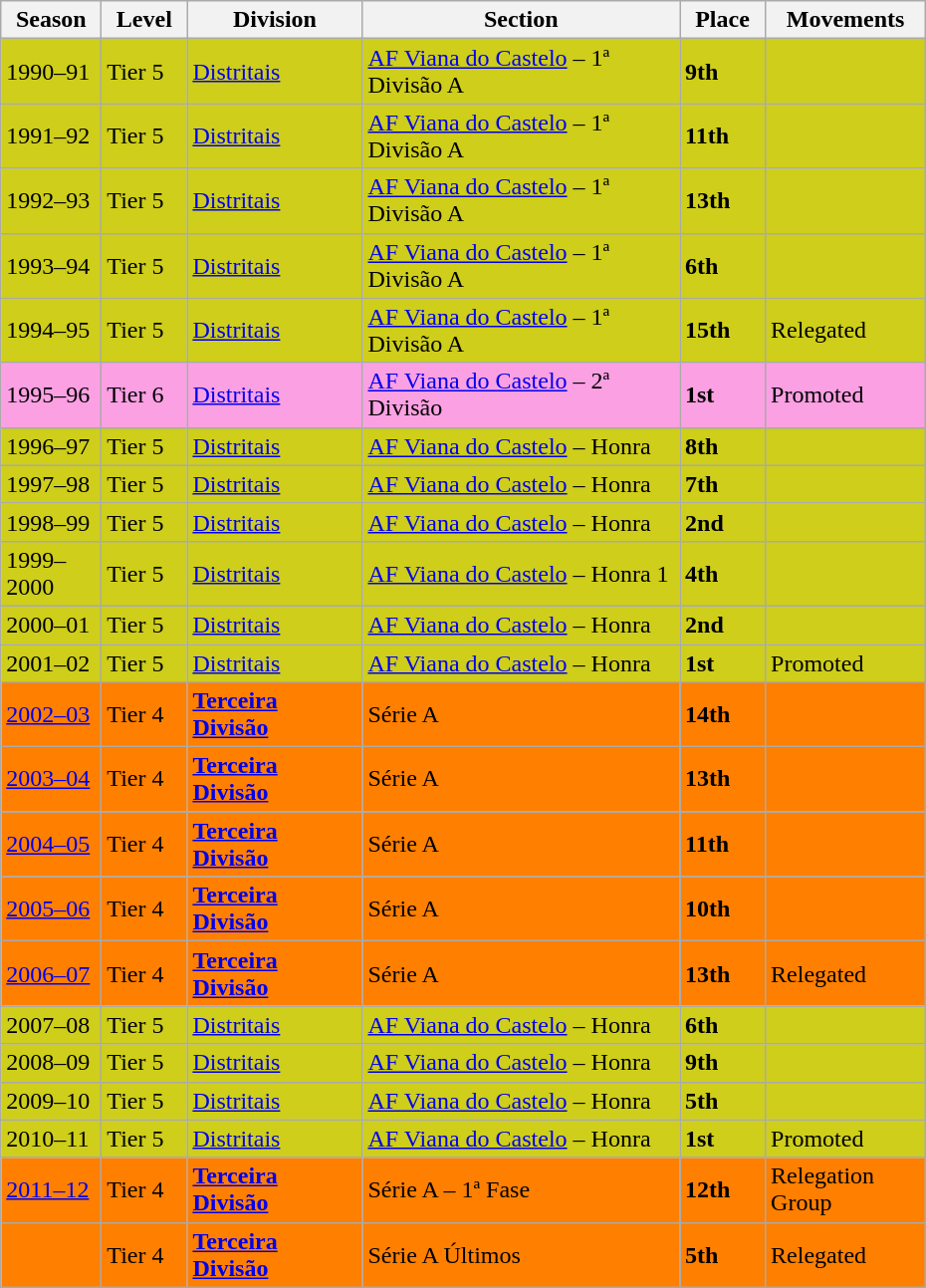<table class="wikitable" style="text-align: left;">
<tr>
<th style="width: 60px;"><strong>Season</strong></th>
<th style="width: 50px;"><strong>Level</strong></th>
<th style="width: 110px;"><strong>Division</strong></th>
<th style="width: 205px;"><strong>Section</strong></th>
<th style="width: 50px;"><strong>Place</strong></th>
<th style="width: 100px;"><strong>Movements</strong></th>
</tr>
<tr>
<td style="background:#CECE1B;">1990–91</td>
<td style="background:#CECE1B;">Tier 5</td>
<td style="background:#CECE1B;"><a href='#'>Distritais</a></td>
<td style="background:#CECE1B;"><a href='#'>AF Viana do Castelo</a> – 1ª Divisão A</td>
<td style="background:#CECE1B;"><strong>9th</strong></td>
<td style="background:#CECE1B;"></td>
</tr>
<tr>
<td style="background:#CECE1B;">1991–92</td>
<td style="background:#CECE1B;">Tier 5</td>
<td style="background:#CECE1B;"><a href='#'>Distritais</a></td>
<td style="background:#CECE1B;"><a href='#'>AF Viana do Castelo</a> – 1ª Divisão A</td>
<td style="background:#CECE1B;"><strong>11th</strong></td>
<td style="background:#CECE1B;"></td>
</tr>
<tr>
<td style="background:#CECE1B;">1992–93</td>
<td style="background:#CECE1B;">Tier 5</td>
<td style="background:#CECE1B;"><a href='#'>Distritais</a></td>
<td style="background:#CECE1B;"><a href='#'>AF Viana do Castelo</a> – 1ª Divisão A</td>
<td style="background:#CECE1B;"><strong>13th</strong></td>
<td style="background:#CECE1B;"></td>
</tr>
<tr>
<td style="background:#CECE1B;">1993–94</td>
<td style="background:#CECE1B;">Tier 5</td>
<td style="background:#CECE1B;"><a href='#'>Distritais</a></td>
<td style="background:#CECE1B;"><a href='#'>AF Viana do Castelo</a> – 1ª Divisão A</td>
<td style="background:#CECE1B;"><strong>6th</strong></td>
<td style="background:#CECE1B;"></td>
</tr>
<tr>
<td style="background:#CECE1B;">1994–95</td>
<td style="background:#CECE1B;">Tier 5</td>
<td style="background:#CECE1B;"><a href='#'>Distritais</a></td>
<td style="background:#CECE1B;"><a href='#'>AF Viana do Castelo</a> – 1ª Divisão A</td>
<td style="background:#CECE1B;"><strong>15th</strong></td>
<td style="background:#CECE1B;">Relegated</td>
</tr>
<tr>
<td style="background:#FBA0E3;">1995–96</td>
<td style="background:#FBA0E3;">Tier 6</td>
<td style="background:#FBA0E3;"><a href='#'>Distritais</a></td>
<td style="background:#FBA0E3;"><a href='#'>AF Viana do Castelo</a> – 2ª Divisão</td>
<td style="background:#FBA0E3;"><strong>1st</strong></td>
<td style="background:#FBA0E3;">Promoted</td>
</tr>
<tr>
<td style="background:#CECE1B;">1996–97</td>
<td style="background:#CECE1B;">Tier 5</td>
<td style="background:#CECE1B;"><a href='#'>Distritais</a></td>
<td style="background:#CECE1B;"><a href='#'>AF Viana do Castelo</a> – Honra</td>
<td style="background:#CECE1B;"><strong>8th</strong></td>
<td style="background:#CECE1B;"></td>
</tr>
<tr>
<td style="background:#CECE1B;">1997–98</td>
<td style="background:#CECE1B;">Tier 5</td>
<td style="background:#CECE1B;"><a href='#'>Distritais</a></td>
<td style="background:#CECE1B;"><a href='#'>AF Viana do Castelo</a> – Honra</td>
<td style="background:#CECE1B;"><strong>7th</strong></td>
<td style="background:#CECE1B;"></td>
</tr>
<tr>
<td style="background:#CECE1B;">1998–99</td>
<td style="background:#CECE1B;">Tier 5</td>
<td style="background:#CECE1B;"><a href='#'>Distritais</a></td>
<td style="background:#CECE1B;"><a href='#'>AF Viana do Castelo</a> – Honra</td>
<td style="background:#CECE1B;"><strong>2nd</strong></td>
<td style="background:#CECE1B;"></td>
</tr>
<tr>
<td style="background:#CECE1B;">1999–2000</td>
<td style="background:#CECE1B;">Tier 5</td>
<td style="background:#CECE1B;"><a href='#'>Distritais</a></td>
<td style="background:#CECE1B;"><a href='#'>AF Viana do Castelo</a> – Honra 1</td>
<td style="background:#CECE1B;"><strong>4th</strong></td>
<td style="background:#CECE1B;"></td>
</tr>
<tr>
<td style="background:#CECE1B;">2000–01</td>
<td style="background:#CECE1B;">Tier 5</td>
<td style="background:#CECE1B;"><a href='#'>Distritais</a></td>
<td style="background:#CECE1B;"><a href='#'>AF Viana do Castelo</a> – Honra</td>
<td style="background:#CECE1B;"><strong>2nd</strong></td>
<td style="background:#CECE1B;"></td>
</tr>
<tr>
<td style="background:#CECE1B;">2001–02</td>
<td style="background:#CECE1B;">Tier 5</td>
<td style="background:#CECE1B;"><a href='#'>Distritais</a></td>
<td style="background:#CECE1B;"><a href='#'>AF Viana do Castelo</a> – Honra</td>
<td style="background:#CECE1B;"><strong>1st</strong></td>
<td style="background:#CECE1B;">Promoted</td>
</tr>
<tr>
<td style="background:#FF7F00;"><a href='#'>2002–03</a></td>
<td style="background:#FF7F00;">Tier 4</td>
<td style="background:#FF7F00;"><strong><a href='#'>Terceira Divisão</a></strong></td>
<td style="background:#FF7F00;">Série A</td>
<td style="background:#FF7F00;"><strong>14th</strong></td>
<td style="background:#FF7F00;"></td>
</tr>
<tr>
<td style="background:#FF7F00;"><a href='#'>2003–04</a></td>
<td style="background:#FF7F00;">Tier 4</td>
<td style="background:#FF7F00;"><strong><a href='#'>Terceira Divisão</a></strong></td>
<td style="background:#FF7F00;">Série A</td>
<td style="background:#FF7F00;"><strong>13th</strong></td>
<td style="background:#FF7F00;"></td>
</tr>
<tr>
<td style="background:#FF7F00;"><a href='#'>2004–05</a></td>
<td style="background:#FF7F00;">Tier 4</td>
<td style="background:#FF7F00;"><strong><a href='#'>Terceira Divisão</a></strong></td>
<td style="background:#FF7F00;">Série A</td>
<td style="background:#FF7F00;"><strong>11th</strong></td>
<td style="background:#FF7F00;"></td>
</tr>
<tr>
<td style="background:#FF7F00;"><a href='#'>2005–06</a></td>
<td style="background:#FF7F00;">Tier 4</td>
<td style="background:#FF7F00;"><strong><a href='#'>Terceira Divisão</a></strong></td>
<td style="background:#FF7F00;">Série A</td>
<td style="background:#FF7F00;"><strong>10th</strong></td>
<td style="background:#FF7F00;"></td>
</tr>
<tr>
<td style="background:#FF7F00;"><a href='#'>2006–07</a></td>
<td style="background:#FF7F00;">Tier 4</td>
<td style="background:#FF7F00;"><strong><a href='#'>Terceira Divisão</a></strong></td>
<td style="background:#FF7F00;">Série A</td>
<td style="background:#FF7F00;"><strong>13th</strong></td>
<td style="background:#FF7F00;">Relegated</td>
</tr>
<tr>
<td style="background:#CECE1B;">2007–08</td>
<td style="background:#CECE1B;">Tier 5</td>
<td style="background:#CECE1B;"><a href='#'>Distritais</a></td>
<td style="background:#CECE1B;"><a href='#'>AF Viana do Castelo</a> – Honra</td>
<td style="background:#CECE1B;"><strong>6th</strong></td>
<td style="background:#CECE1B;"></td>
</tr>
<tr>
<td style="background:#CECE1B;">2008–09</td>
<td style="background:#CECE1B;">Tier 5</td>
<td style="background:#CECE1B;"><a href='#'>Distritais</a></td>
<td style="background:#CECE1B;"><a href='#'>AF Viana do Castelo</a> – Honra</td>
<td style="background:#CECE1B;"><strong>9th</strong></td>
<td style="background:#CECE1B;"></td>
</tr>
<tr>
<td style="background:#CECE1B;">2009–10</td>
<td style="background:#CECE1B;">Tier 5</td>
<td style="background:#CECE1B;"><a href='#'>Distritais</a></td>
<td style="background:#CECE1B;"><a href='#'>AF Viana do Castelo</a> – Honra</td>
<td style="background:#CECE1B;"><strong>5th</strong></td>
<td style="background:#CECE1B;"></td>
</tr>
<tr>
<td style="background:#CECE1B;">2010–11</td>
<td style="background:#CECE1B;">Tier 5</td>
<td style="background:#CECE1B;"><a href='#'>Distritais</a></td>
<td style="background:#CECE1B;"><a href='#'>AF Viana do Castelo</a> – Honra</td>
<td style="background:#CECE1B;"><strong>1st</strong></td>
<td style="background:#CECE1B;">Promoted</td>
</tr>
<tr>
<td style="background:#FF7F00;"><a href='#'>2011–12</a></td>
<td style="background:#FF7F00;">Tier 4</td>
<td style="background:#FF7F00;"><strong><a href='#'>Terceira Divisão</a></strong></td>
<td style="background:#FF7F00;">Série A – 1ª Fase</td>
<td style="background:#FF7F00;"><strong>12th</strong></td>
<td style="background:#FF7F00;">Relegation Group</td>
</tr>
<tr>
<td style="background:#FF7F00;"></td>
<td style="background:#FF7F00;">Tier 4</td>
<td style="background:#FF7F00;"><strong><a href='#'>Terceira Divisão</a></strong></td>
<td style="background:#FF7F00;">Série A Últimos</td>
<td style="background:#FF7F00;"><strong>5th</strong></td>
<td style="background:#FF7F00;">Relegated</td>
</tr>
</table>
